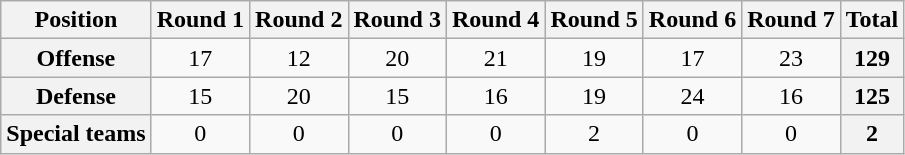<table class="wikitable sortable" style="text-align:center">
<tr>
<th>Position</th>
<th>Round 1</th>
<th>Round 2</th>
<th>Round 3</th>
<th>Round 4</th>
<th>Round 5</th>
<th>Round 6</th>
<th>Round 7</th>
<th>Total</th>
</tr>
<tr>
<th>Offense</th>
<td>17</td>
<td>12</td>
<td>20</td>
<td>21</td>
<td>19</td>
<td>17</td>
<td>23</td>
<td style="background:#f2f2f2; text-align:center;"><strong>129</strong></td>
</tr>
<tr>
<th>Defense</th>
<td>15</td>
<td>20</td>
<td>15</td>
<td>16</td>
<td>19</td>
<td>24</td>
<td>16</td>
<td style="background:#f2f2f2; text-align:center;"><strong>125</strong></td>
</tr>
<tr>
<th>Special teams</th>
<td>0</td>
<td>0</td>
<td>0</td>
<td>0</td>
<td>2</td>
<td>0</td>
<td>0</td>
<td style="background:#f2f2f2; text-align:center;"><strong>2</strong></td>
</tr>
</table>
